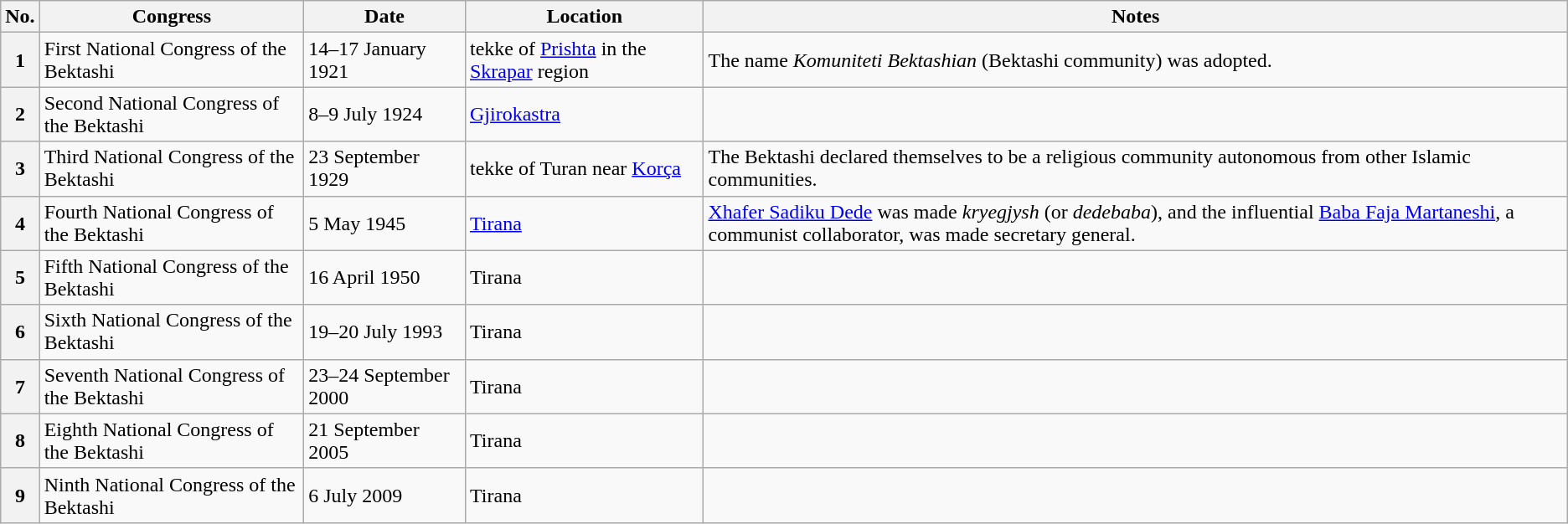<table class="wikitable">
<tr>
<th>No.</th>
<th>Congress</th>
<th>Date</th>
<th>Location</th>
<th>Notes</th>
</tr>
<tr>
<th>1</th>
<td>First National Congress of the Bektashi</td>
<td>14–17 January 1921</td>
<td>tekke of <a href='#'>Prishta</a> in the <a href='#'>Skrapar</a> region</td>
<td>The name <em>Komuniteti Bektashian</em> (Bektashi community) was adopted.</td>
</tr>
<tr>
<th>2</th>
<td>Second National Congress of the Bektashi</td>
<td>8–9 July 1924</td>
<td><a href='#'>Gjirokastra</a></td>
<td></td>
</tr>
<tr>
<th>3</th>
<td>Third National Congress of the Bektashi</td>
<td>23 September 1929</td>
<td>tekke of Turan near <a href='#'>Korça</a></td>
<td>The Bektashi declared themselves to be a religious community autonomous from other Islamic communities.</td>
</tr>
<tr>
<th>4</th>
<td>Fourth National Congress of the Bektashi</td>
<td>5 May 1945</td>
<td><a href='#'>Tirana</a></td>
<td><a href='#'>Xhafer Sadiku Dede</a> was made <em>kryegjysh</em> (or <em>dedebaba</em>), and the influential <a href='#'>Baba Faja Martaneshi</a>, a communist collaborator, was made secretary general.</td>
</tr>
<tr>
<th>5</th>
<td>Fifth National Congress of the Bektashi</td>
<td>16 April 1950</td>
<td>Tirana</td>
<td></td>
</tr>
<tr>
<th>6</th>
<td>Sixth National Congress of the Bektashi</td>
<td>19–20 July 1993</td>
<td>Tirana</td>
<td></td>
</tr>
<tr>
<th>7</th>
<td>Seventh National Congress of the Bektashi</td>
<td>23–24 September 2000</td>
<td>Tirana</td>
<td></td>
</tr>
<tr>
<th>8</th>
<td>Eighth National Congress of the Bektashi</td>
<td>21 September 2005</td>
<td>Tirana</td>
<td></td>
</tr>
<tr>
<th>9</th>
<td>Ninth National Congress of the Bektashi</td>
<td>6 July 2009</td>
<td>Tirana</td>
<td></td>
</tr>
</table>
